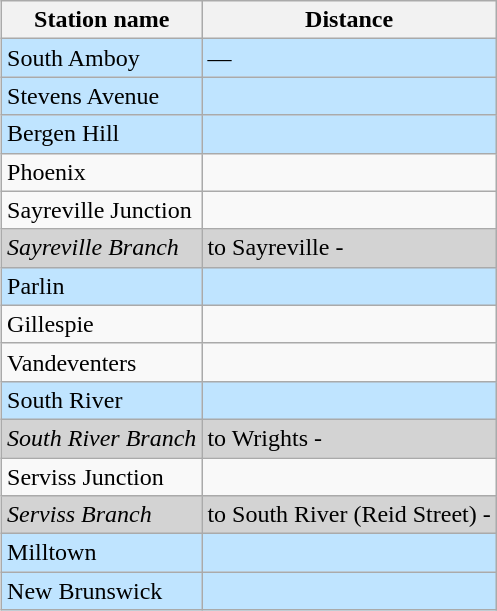<table class="wikitable" style="margin: 0 0 1em 1em; float: right">
<tr>
<th>Station name</th>
<th>Distance</th>
</tr>
<tr style="background:#bfe4ff;">
<td>South Amboy</td>
<td>—</td>
</tr>
<tr style="background:#bfe4ff;">
<td>Stevens Avenue</td>
<td></td>
</tr>
<tr style="background:#bfe4ff;">
<td>Bergen Hill</td>
<td></td>
</tr>
<tr>
<td>Phoenix</td>
<td></td>
</tr>
<tr>
<td>Sayreville Junction</td>
<td></td>
</tr>
<tr style="background:#d3d3d3;">
<td><em>Sayreville Branch</em></td>
<td>to Sayreville - </td>
</tr>
<tr style="background:#bfe4ff;">
<td>Parlin</td>
<td></td>
</tr>
<tr>
<td>Gillespie</td>
<td></td>
</tr>
<tr>
<td>Vandeventers</td>
<td></td>
</tr>
<tr style="background:#bfe4ff;">
<td>South River</td>
<td></td>
</tr>
<tr style="background:#d3d3d3;">
<td><em>South River Branch</em></td>
<td>to Wrights - </td>
</tr>
<tr>
<td>Serviss Junction</td>
<td></td>
</tr>
<tr style="background:#d3d3d3;">
<td><em>Serviss Branch</em></td>
<td>to South River (Reid Street) - </td>
</tr>
<tr style="background:#bfe4ff;">
<td>Milltown</td>
<td></td>
</tr>
<tr style="background:#bfe4ff;">
<td>New Brunswick</td>
<td></td>
</tr>
</table>
